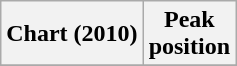<table class="wikitable sortable">
<tr>
<th>Chart (2010)</th>
<th>Peak<br>position</th>
</tr>
<tr>
</tr>
</table>
